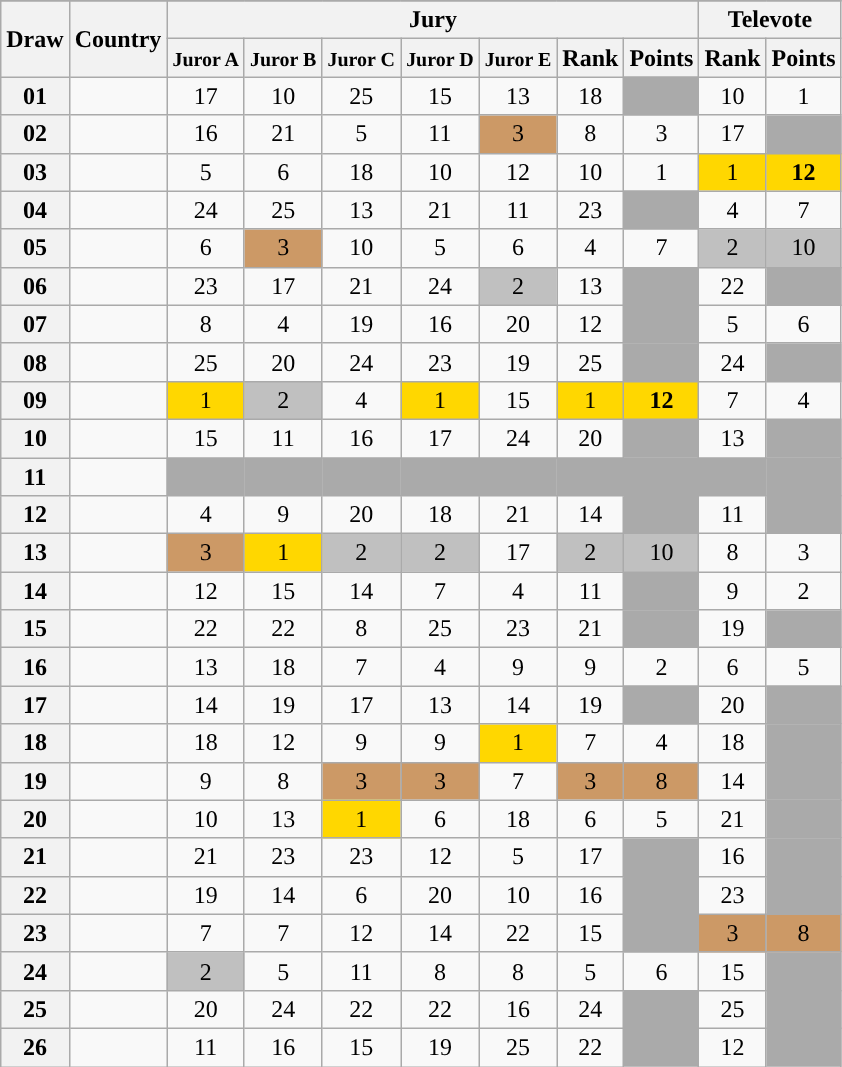<table class="sortable wikitable collapsible plainrowheaders" style="text-align:center;">
<tr>
</tr>
<tr>
<th scope="col" rowspan="2">Draw</th>
<th scope="col" rowspan="2">Country</th>
<th scope="col" colspan="7">Jury</th>
<th scope="col" colspan="2">Televote</th>
</tr>
<tr>
<th scope="col"><small>Juror A</small></th>
<th scope="col"><small>Juror B</small></th>
<th scope="col"><small>Juror C</small></th>
<th scope="col"><small>Juror D</small></th>
<th scope="col"><small>Juror E</small></th>
<th scope="col">Rank</th>
<th scope="col" class="unsortable">Points</th>
<th scope="col">Rank</th>
<th scope="col" class="unsortable">Points</th>
</tr>
<tr>
<th scope="row" style="text-align:center;">01</th>
<td style="text-align:left;"></td>
<td>17</td>
<td>10</td>
<td>25</td>
<td>15</td>
<td>13</td>
<td>18</td>
<td style="background:#AAAAAA;"></td>
<td>10</td>
<td>1</td>
</tr>
<tr>
<th scope="row" style="text-align:center;">02</th>
<td style="text-align:left;"></td>
<td>16</td>
<td>21</td>
<td>5</td>
<td>11</td>
<td style="background:#CC9966;">3</td>
<td>8</td>
<td>3</td>
<td>17</td>
<td style="background:#AAAAAA;"></td>
</tr>
<tr>
<th scope="row" style="text-align:center;">03</th>
<td style="text-align:left;"></td>
<td>5</td>
<td>6</td>
<td>18</td>
<td>10</td>
<td>12</td>
<td>10</td>
<td>1</td>
<td style="background:gold;">1</td>
<td style="background:gold;"><strong>12</strong></td>
</tr>
<tr>
<th scope="row" style="text-align:center;">04</th>
<td style="text-align:left;"></td>
<td>24</td>
<td>25</td>
<td>13</td>
<td>21</td>
<td>11</td>
<td>23</td>
<td style="background:#AAAAAA;"></td>
<td>4</td>
<td>7</td>
</tr>
<tr>
<th scope="row" style="text-align:center;">05</th>
<td style="text-align:left;"></td>
<td>6</td>
<td style="background:#CC9966;">3</td>
<td>10</td>
<td>5</td>
<td>6</td>
<td>4</td>
<td>7</td>
<td style="background:silver;">2</td>
<td style="background:silver;">10</td>
</tr>
<tr>
<th scope="row" style="text-align:center;">06</th>
<td style="text-align:left;"></td>
<td>23</td>
<td>17</td>
<td>21</td>
<td>24</td>
<td style="background:silver;">2</td>
<td>13</td>
<td style="background:#AAAAAA;"></td>
<td>22</td>
<td style="background:#AAAAAA;"></td>
</tr>
<tr>
<th scope="row" style="text-align:center;">07</th>
<td style="text-align:left;"></td>
<td>8</td>
<td>4</td>
<td>19</td>
<td>16</td>
<td>20</td>
<td>12</td>
<td style="background:#AAAAAA;"></td>
<td>5</td>
<td>6</td>
</tr>
<tr>
<th scope="row" style="text-align:center;">08</th>
<td style="text-align:left;"></td>
<td>25</td>
<td>20</td>
<td>24</td>
<td>23</td>
<td>19</td>
<td>25</td>
<td style="background:#AAAAAA;"></td>
<td>24</td>
<td style="background:#AAAAAA;"></td>
</tr>
<tr>
<th scope="row" style="text-align:center;">09</th>
<td style="text-align:left;"></td>
<td style="background:gold;">1</td>
<td style="background:silver;">2</td>
<td>4</td>
<td style="background:gold;">1</td>
<td>15</td>
<td style="background:gold;">1</td>
<td style="background:gold;"><strong>12</strong></td>
<td>7</td>
<td>4</td>
</tr>
<tr>
<th scope="row" style="text-align:center;">10</th>
<td style="text-align:left;"></td>
<td>15</td>
<td>11</td>
<td>16</td>
<td>17</td>
<td>24</td>
<td>20</td>
<td style="background:#AAAAAA;"></td>
<td>13</td>
<td style="background:#AAAAAA;"></td>
</tr>
<tr class=sortbottom>
<th scope="row" style="text-align:center;">11</th>
<td style="text-align:left;"></td>
<td style="background:#AAAAAA;"></td>
<td style="background:#AAAAAA;"></td>
<td style="background:#AAAAAA;"></td>
<td style="background:#AAAAAA;"></td>
<td style="background:#AAAAAA;"></td>
<td style="background:#AAAAAA;"></td>
<td style="background:#AAAAAA;"></td>
<td style="background:#AAAAAA;"></td>
<td style="background:#AAAAAA;"></td>
</tr>
<tr>
<th scope="row" style="text-align:center;">12</th>
<td style="text-align:left;"></td>
<td>4</td>
<td>9</td>
<td>20</td>
<td>18</td>
<td>21</td>
<td>14</td>
<td style="background:#AAAAAA;"></td>
<td>11</td>
<td style="background:#AAAAAA;"></td>
</tr>
<tr>
<th scope="row" style="text-align:center;">13</th>
<td style="text-align:left;"></td>
<td style="background:#CC9966;">3</td>
<td style="background:gold;">1</td>
<td style="background:silver;">2</td>
<td style="background:silver;">2</td>
<td>17</td>
<td style="background:silver;">2</td>
<td style="background:silver;">10</td>
<td>8</td>
<td>3</td>
</tr>
<tr>
<th scope="row" style="text-align:center;">14</th>
<td style="text-align:left;"></td>
<td>12</td>
<td>15</td>
<td>14</td>
<td>7</td>
<td>4</td>
<td>11</td>
<td style="background:#AAAAAA;"></td>
<td>9</td>
<td>2</td>
</tr>
<tr>
<th scope="row" style="text-align:center;">15</th>
<td style="text-align:left;"></td>
<td>22</td>
<td>22</td>
<td>8</td>
<td>25</td>
<td>23</td>
<td>21</td>
<td style="background:#AAAAAA;"></td>
<td>19</td>
<td style="background:#AAAAAA;"></td>
</tr>
<tr>
<th scope="row" style="text-align:center;">16</th>
<td style="text-align:left;"></td>
<td>13</td>
<td>18</td>
<td>7</td>
<td>4</td>
<td>9</td>
<td>9</td>
<td>2</td>
<td>6</td>
<td>5</td>
</tr>
<tr>
<th scope="row" style="text-align:center;">17</th>
<td style="text-align:left;"></td>
<td>14</td>
<td>19</td>
<td>17</td>
<td>13</td>
<td>14</td>
<td>19</td>
<td style="background:#AAAAAA;"></td>
<td>20</td>
<td style="background:#AAAAAA;"></td>
</tr>
<tr>
<th scope="row" style="text-align:center;">18</th>
<td style="text-align:left;"></td>
<td>18</td>
<td>12</td>
<td>9</td>
<td>9</td>
<td style="background:gold;">1</td>
<td>7</td>
<td>4</td>
<td>18</td>
<td style="background:#AAAAAA;"></td>
</tr>
<tr>
<th scope="row" style="text-align:center;">19</th>
<td style="text-align:left;"></td>
<td>9</td>
<td>8</td>
<td style="background:#CC9966;">3</td>
<td style="background:#CC9966;">3</td>
<td>7</td>
<td style="background:#CC9966;">3</td>
<td style="background:#CC9966;">8</td>
<td>14</td>
<td style="background:#AAAAAA;"></td>
</tr>
<tr>
<th scope="row" style="text-align:center;">20</th>
<td style="text-align:left;"></td>
<td>10</td>
<td>13</td>
<td style="background:gold;">1</td>
<td>6</td>
<td>18</td>
<td>6</td>
<td>5</td>
<td>21</td>
<td style="background:#AAAAAA;"></td>
</tr>
<tr>
<th scope="row" style="text-align:center;">21</th>
<td style="text-align:left;"></td>
<td>21</td>
<td>23</td>
<td>23</td>
<td>12</td>
<td>5</td>
<td>17</td>
<td style="background:#AAAAAA;"></td>
<td>16</td>
<td style="background:#AAAAAA;"></td>
</tr>
<tr>
<th scope="row" style="text-align:center;">22</th>
<td style="text-align:left;"></td>
<td>19</td>
<td>14</td>
<td>6</td>
<td>20</td>
<td>10</td>
<td>16</td>
<td style="background:#AAAAAA;"></td>
<td>23</td>
<td style="background:#AAAAAA;"></td>
</tr>
<tr>
<th scope="row" style="text-align:center;">23</th>
<td style="text-align:left;"></td>
<td>7</td>
<td>7</td>
<td>12</td>
<td>14</td>
<td>22</td>
<td>15</td>
<td style="background:#AAAAAA;"></td>
<td style="background:#CC9966;">3</td>
<td style="background:#CC9966;">8</td>
</tr>
<tr>
<th scope="row" style="text-align:center;">24</th>
<td style="text-align:left;"></td>
<td style="background:silver;">2</td>
<td>5</td>
<td>11</td>
<td>8</td>
<td>8</td>
<td>5</td>
<td>6</td>
<td>15</td>
<td style="background:#AAAAAA;"></td>
</tr>
<tr>
<th scope="row" style="text-align:center;">25</th>
<td style="text-align:left;"></td>
<td>20</td>
<td>24</td>
<td>22</td>
<td>22</td>
<td>16</td>
<td>24</td>
<td style="background:#AAAAAA;"></td>
<td>25</td>
<td style="background:#AAAAAA;"></td>
</tr>
<tr>
<th scope="row" style="text-align:center;">26</th>
<td style="text-align:left;"></td>
<td>11</td>
<td>16</td>
<td>15</td>
<td>19</td>
<td>25</td>
<td>22</td>
<td style="background:#AAAAAA;"></td>
<td>12</td>
<td style="background:#AAAAAA;"></td>
</tr>
</table>
